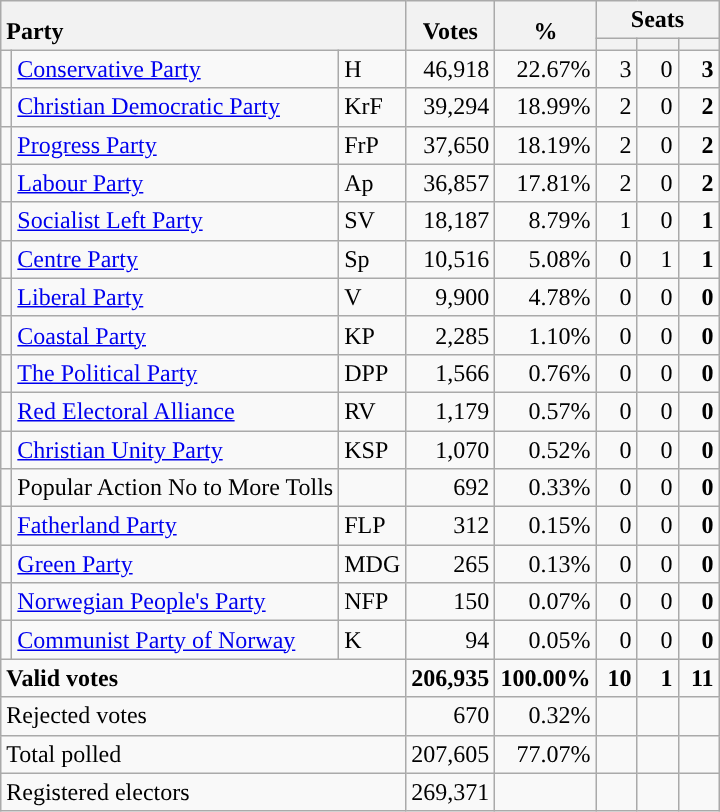<table class="wikitable" border="1" style="text-align:right;">
<tr>
<th style="text-align:left;" valign=bottom rowspan=2 colspan=3>Party</th>
<th align=center valign=bottom rowspan=2 width="50">Votes</th>
<th align=center valign=bottom rowspan=2 width="50">%</th>
<th colspan=3>Seats</th>
</tr>
<tr>
<th align=center valign=bottom width="20"><small></small></th>
<th align=center valign=bottom width="20"><small><a href='#'></a></small></th>
<th align=center valign=bottom width="20"><small></small></th>
</tr>
<tr>
<td style="color:inherit;background:"></td>
<td align=left><a href='#'>Conservative Party</a></td>
<td align=left>H</td>
<td>46,918</td>
<td>22.67%</td>
<td>3</td>
<td>0</td>
<td><strong>3</strong></td>
</tr>
<tr>
<td style="color:inherit;background:"></td>
<td align=left><a href='#'>Christian Democratic Party</a></td>
<td align=left>KrF</td>
<td>39,294</td>
<td>18.99%</td>
<td>2</td>
<td>0</td>
<td><strong>2</strong></td>
</tr>
<tr>
<td style="color:inherit;background:"></td>
<td align=left><a href='#'>Progress Party</a></td>
<td align=left>FrP</td>
<td>37,650</td>
<td>18.19%</td>
<td>2</td>
<td>0</td>
<td><strong>2</strong></td>
</tr>
<tr>
<td style="color:inherit;background:"></td>
<td align=left><a href='#'>Labour Party</a></td>
<td align=left>Ap</td>
<td>36,857</td>
<td>17.81%</td>
<td>2</td>
<td>0</td>
<td><strong>2</strong></td>
</tr>
<tr>
<td style="color:inherit;background:"></td>
<td align=left><a href='#'>Socialist Left Party</a></td>
<td align=left>SV</td>
<td>18,187</td>
<td>8.79%</td>
<td>1</td>
<td>0</td>
<td><strong>1</strong></td>
</tr>
<tr>
<td style="color:inherit;background:"></td>
<td align=left><a href='#'>Centre Party</a></td>
<td align=left>Sp</td>
<td>10,516</td>
<td>5.08%</td>
<td>0</td>
<td>1</td>
<td><strong>1</strong></td>
</tr>
<tr>
<td style="color:inherit;background:"></td>
<td align=left><a href='#'>Liberal Party</a></td>
<td align=left>V</td>
<td>9,900</td>
<td>4.78%</td>
<td>0</td>
<td>0</td>
<td><strong>0</strong></td>
</tr>
<tr>
<td style="color:inherit;background:"></td>
<td align=left><a href='#'>Coastal Party</a></td>
<td align=left>KP</td>
<td>2,285</td>
<td>1.10%</td>
<td>0</td>
<td>0</td>
<td><strong>0</strong></td>
</tr>
<tr>
<td style="color:inherit;background:"></td>
<td align=left><a href='#'>The Political Party</a></td>
<td align=left>DPP</td>
<td>1,566</td>
<td>0.76%</td>
<td>0</td>
<td>0</td>
<td><strong>0</strong></td>
</tr>
<tr>
<td style="color:inherit;background:"></td>
<td align=left><a href='#'>Red Electoral Alliance</a></td>
<td align=left>RV</td>
<td>1,179</td>
<td>0.57%</td>
<td>0</td>
<td>0</td>
<td><strong>0</strong></td>
</tr>
<tr>
<td style="color:inherit;background:"></td>
<td align=left><a href='#'>Christian Unity Party</a></td>
<td align=left>KSP</td>
<td>1,070</td>
<td>0.52%</td>
<td>0</td>
<td>0</td>
<td><strong>0</strong></td>
</tr>
<tr>
<td></td>
<td align=left>Popular Action No to More Tolls</td>
<td align=left></td>
<td>692</td>
<td>0.33%</td>
<td>0</td>
<td>0</td>
<td><strong>0</strong></td>
</tr>
<tr>
<td style="color:inherit;background:"></td>
<td align=left><a href='#'>Fatherland Party</a></td>
<td align=left>FLP</td>
<td>312</td>
<td>0.15%</td>
<td>0</td>
<td>0</td>
<td><strong>0</strong></td>
</tr>
<tr>
<td style="color:inherit;background:"></td>
<td align=left><a href='#'>Green Party</a></td>
<td align=left>MDG</td>
<td>265</td>
<td>0.13%</td>
<td>0</td>
<td>0</td>
<td><strong>0</strong></td>
</tr>
<tr>
<td style="color:inherit;background:"></td>
<td align=left><a href='#'>Norwegian People's Party</a></td>
<td align=left>NFP</td>
<td>150</td>
<td>0.07%</td>
<td>0</td>
<td>0</td>
<td><strong>0</strong></td>
</tr>
<tr>
<td style="color:inherit;background:"></td>
<td align=left><a href='#'>Communist Party of Norway</a></td>
<td align=left>K</td>
<td>94</td>
<td>0.05%</td>
<td>0</td>
<td>0</td>
<td><strong>0</strong></td>
</tr>
<tr style="font-weight:bold">
<td align=left colspan=3>Valid votes</td>
<td>206,935</td>
<td>100.00%</td>
<td>10</td>
<td>1</td>
<td>11</td>
</tr>
<tr>
<td align=left colspan=3>Rejected votes</td>
<td>670</td>
<td>0.32%</td>
<td></td>
<td></td>
<td></td>
</tr>
<tr>
<td align=left colspan=3>Total polled</td>
<td>207,605</td>
<td>77.07%</td>
<td></td>
<td></td>
<td></td>
</tr>
<tr>
<td align=left colspan=3>Registered electors</td>
<td>269,371</td>
<td></td>
<td></td>
<td></td>
<td></td>
</tr>
</table>
